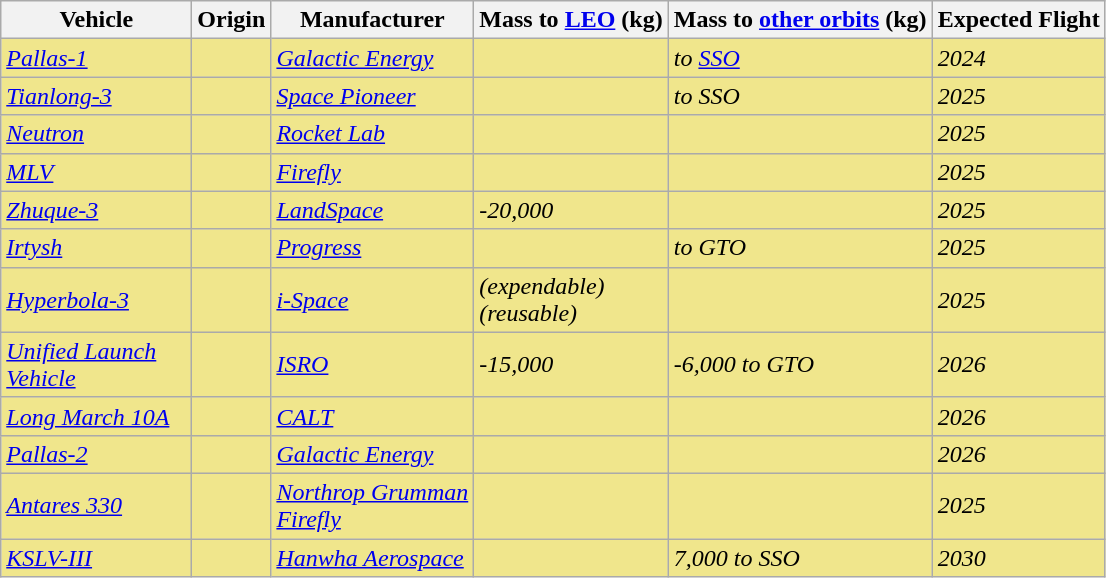<table class="wikitable sortable sticky-header">
<tr>
<th width="120">Vehicle</th>
<th>Origin</th>
<th>Manufacturer</th>
<th>Mass to <a href='#'>LEO</a> (kg)</th>
<th>Mass to <a href='#'>other orbits</a> (kg)</th>
<th>Expected Flight</th>
</tr>
<tr style="background:khaki;font-style:italic">
<td><a href='#'>Pallas-1</a></td>
<td></td>
<td><a href='#'>Galactic Energy</a></td>
<td></td>
<td> to <a href='#'>SSO</a></td>
<td>2024</td>
</tr>
<tr style="background:khaki;font-style:italic">
<td><a href='#'>Tianlong-3</a></td>
<td></td>
<td><a href='#'>Space Pioneer</a></td>
<td></td>
<td> to SSO</td>
<td>2025</td>
</tr>
<tr style="background:khaki;font-style:italic">
<td><a href='#'>Neutron</a></td>
<td><br></td>
<td><a href='#'>Rocket Lab</a></td>
<td></td>
<td></td>
<td>2025</td>
</tr>
<tr style="background:khaki;font-style:italic">
<td><a href='#'>MLV</a></td>
<td></td>
<td><a href='#'>Firefly</a></td>
<td></td>
<td></td>
<td>2025</td>
</tr>
<tr style="background:khaki;font-style:italic">
<td><a href='#'>Zhuque-3</a></td>
<td></td>
<td><a href='#'>LandSpace</a></td>
<td>-20,000</td>
<td></td>
<td>2025</td>
</tr>
<tr style="background:khaki;font-style:italic">
<td><a href='#'>Irtysh</a></td>
<td></td>
<td><a href='#'>Progress</a></td>
<td></td>
<td> to GTO</td>
<td>2025</td>
</tr>
<tr style="background:khaki;font-style:italic">
<td><a href='#'>Hyperbola-3</a></td>
<td></td>
<td><a href='#'>i-Space</a></td>
<td> (expendable)<br> (reusable)</td>
<td></td>
<td>2025</td>
</tr>
<tr style="background:khaki;font-style:italic">
<td><a href='#'>Unified Launch Vehicle</a></td>
<td></td>
<td><a href='#'>ISRO</a></td>
<td>-15,000</td>
<td>-6,000 to GTO</td>
<td>2026</td>
</tr>
<tr style="background:khaki;font-style:italic">
<td><a href='#'>Long March 10A</a></td>
<td></td>
<td><a href='#'>CALT</a></td>
<td></td>
<td></td>
<td>2026</td>
</tr>
<tr style="background:khaki;font-style:italic">
<td><a href='#'>Pallas-2</a></td>
<td></td>
<td><a href='#'>Galactic Energy</a></td>
<td></td>
<td></td>
<td>2026</td>
</tr>
<tr style="background:khaki;font-style:italic">
<td><a href='#'>Antares 330</a></td>
<td></td>
<td><a href='#'>Northrop Grumman</a><br><a href='#'>Firefly</a></td>
<td></td>
<td></td>
<td>2025</td>
</tr>
<tr style="background:khaki;font-style:italic">
<td><a href='#'>KSLV-III</a></td>
<td></td>
<td><a href='#'>Hanwha Aerospace</a></td>
<td></td>
<td>7,000 to SSO</td>
<td>2030</td>
</tr>
</table>
